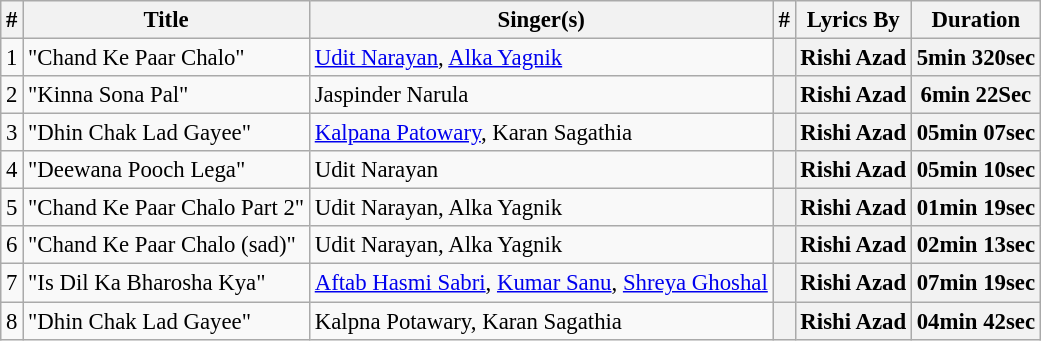<table class="wikitable" style="font-size:95%;">
<tr>
<th>#</th>
<th>Title</th>
<th>Singer(s)</th>
<th>#</th>
<th>Lyrics By</th>
<th>Duration</th>
</tr>
<tr>
<td>1</td>
<td>"Chand Ke Paar Chalo"</td>
<td><a href='#'>Udit Narayan</a>, <a href='#'>Alka Yagnik</a></td>
<th></th>
<th>Rishi Azad</th>
<th>5min 320sec</th>
</tr>
<tr>
<td>2</td>
<td>"Kinna Sona Pal"</td>
<td>Jaspinder Narula</td>
<th></th>
<th>Rishi Azad</th>
<th>6min 22Sec</th>
</tr>
<tr>
<td>3</td>
<td>"Dhin Chak Lad Gayee"</td>
<td><a href='#'>Kalpana Patowary</a>, Karan Sagathia</td>
<th></th>
<th>Rishi Azad</th>
<th>05min 07sec</th>
</tr>
<tr>
<td>4</td>
<td>"Deewana Pooch Lega"</td>
<td>Udit Narayan</td>
<th></th>
<th>Rishi Azad</th>
<th>05min 10sec</th>
</tr>
<tr>
<td>5</td>
<td>"Chand Ke Paar Chalo Part 2"</td>
<td>Udit Narayan, Alka Yagnik</td>
<th></th>
<th>Rishi Azad</th>
<th>01min 19sec</th>
</tr>
<tr>
<td>6</td>
<td>"Chand Ke Paar Chalo (sad)"</td>
<td>Udit Narayan, Alka Yagnik</td>
<th></th>
<th>Rishi Azad</th>
<th>02min 13sec</th>
</tr>
<tr>
<td>7</td>
<td>"Is Dil Ka Bharosha Kya"</td>
<td><a href='#'>Aftab Hasmi Sabri</a>, <a href='#'>Kumar Sanu</a>, <a href='#'>Shreya Ghoshal</a></td>
<th></th>
<th>Rishi Azad</th>
<th>07min 19sec</th>
</tr>
<tr>
<td>8</td>
<td>"Dhin Chak Lad Gayee"</td>
<td>Kalpna Potawary, Karan Sagathia</td>
<th></th>
<th>Rishi Azad</th>
<th>04min 42sec</th>
</tr>
</table>
